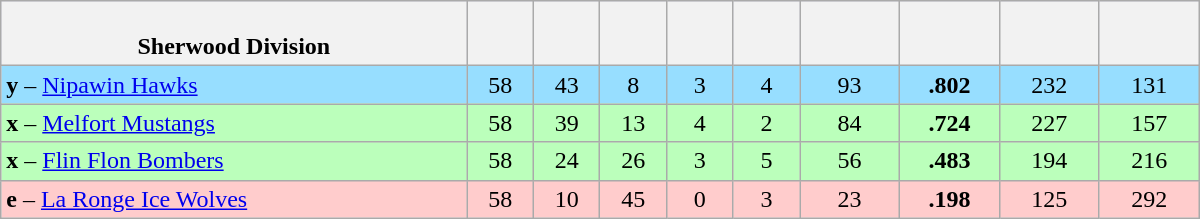<table class="wikitable" style="text-align:center; width:50em">
<tr bgcolor="#DDDDFF">
<th width="35%"><br>Sherwood Division</th>
<th width="5%"></th>
<th width="5%"></th>
<th width="5%"></th>
<th width="5%"></th>
<th width="5%"></th>
<th width="7.5%"></th>
<th width="7.5%"></th>
<th width="7.5%"></th>
<th width="7.5%"></th>
</tr>
<tr bgcolor=#97DEFF>
<td align=left><strong>y</strong> – <a href='#'>Nipawin Hawks</a></td>
<td>58</td>
<td>43</td>
<td>8</td>
<td>3</td>
<td>4</td>
<td>93</td>
<td><strong>.802</strong></td>
<td>232</td>
<td>131</td>
</tr>
<tr bgcolor=#bbffbb>
<td align=left><strong>x</strong> – <a href='#'>Melfort Mustangs</a></td>
<td>58</td>
<td>39</td>
<td>13</td>
<td>4</td>
<td>2</td>
<td>84</td>
<td><strong>.724</strong></td>
<td>227</td>
<td>157</td>
</tr>
<tr bgcolor=#bbffbb>
<td align=left><strong>x</strong> – <a href='#'>Flin Flon Bombers</a></td>
<td>58</td>
<td>24</td>
<td>26</td>
<td>3</td>
<td>5</td>
<td>56</td>
<td><strong>.483</strong></td>
<td>194</td>
<td>216</td>
</tr>
<tr bgcolor=#ffcccc>
<td align=left><strong>e</strong> – <a href='#'>La Ronge Ice Wolves</a></td>
<td>58</td>
<td>10</td>
<td>45</td>
<td>0</td>
<td>3</td>
<td>23</td>
<td><strong>.198</strong></td>
<td>125</td>
<td>292</td>
</tr>
</table>
